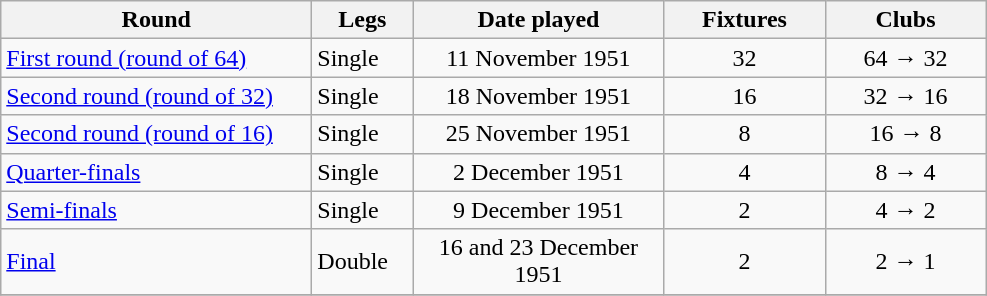<table class="wikitable" style="text-align:left">
<tr>
<th width=200>Round</th>
<th width=60>Legs</th>
<th width=160>Date played</th>
<th width=100>Fixtures</th>
<th width=100>Clubs</th>
</tr>
<tr>
<td><a href='#'>First round (round of 64)</a></td>
<td>Single</td>
<td align="center">11 November 1951</td>
<td align="center">32</td>
<td align="center">64 → 32</td>
</tr>
<tr>
<td><a href='#'>Second round (round of 32)</a></td>
<td>Single</td>
<td align="center">18 November 1951</td>
<td align="center">16</td>
<td align="center">32 → 16</td>
</tr>
<tr>
<td><a href='#'>Second round (round of 16)</a></td>
<td>Single</td>
<td align="center">25 November 1951</td>
<td align="center">8</td>
<td align="center">16 → 8</td>
</tr>
<tr>
<td><a href='#'>Quarter-finals</a></td>
<td>Single</td>
<td align="center">2 December 1951</td>
<td align="center">4</td>
<td align="center">8 → 4</td>
</tr>
<tr>
<td><a href='#'>Semi-finals</a></td>
<td>Single</td>
<td align="center">9 December 1951</td>
<td align="center">2</td>
<td align="center">4 → 2</td>
</tr>
<tr>
<td><a href='#'>Final</a></td>
<td>Double</td>
<td align="center">16 and 23 December 1951</td>
<td align="center">2</td>
<td align="center">2 → 1</td>
</tr>
<tr>
</tr>
</table>
